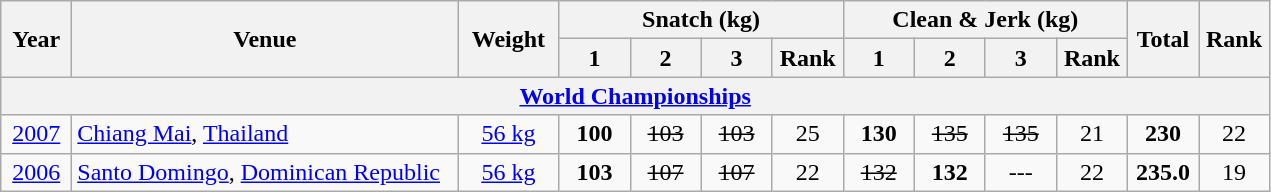<table class="wikitable" style="text-align:center;">
<tr>
<th rowspan=2 width=40>Year</th>
<th rowspan=2 width=250>Venue</th>
<th rowspan=2 width=60>Weight</th>
<th colspan=4>Snatch (kg)</th>
<th colspan=4>Clean & Jerk (kg)</th>
<th rowspan=2 width=40>Total</th>
<th rowspan=2 width=40>Rank</th>
</tr>
<tr>
<th width=40>1</th>
<th width=40>2</th>
<th width=40>3</th>
<th width=40>Rank</th>
<th width=40>1</th>
<th width=40>2</th>
<th width=40>3</th>
<th width=40>Rank</th>
</tr>
<tr>
<th colspan=13><a href='#'>World Championships</a></th>
</tr>
<tr>
<td><a href='#'>2007</a></td>
<td align=left> <a href='#'>Chiang Mai</a>, <a href='#'>Thailand</a></td>
<td><a href='#'>56 kg</a></td>
<td><strong>100</strong></td>
<td><s>103 </s></td>
<td><s>103 </s></td>
<td>25</td>
<td><strong>130</strong></td>
<td><s>135 </s></td>
<td><s>135 </s></td>
<td>21</td>
<td><strong>230</strong></td>
<td>22</td>
</tr>
<tr>
<td><a href='#'>2006</a></td>
<td align=left> <a href='#'>Santo Domingo</a>, <a href='#'>Dominican Republic</a></td>
<td><a href='#'>56 kg</a></td>
<td><strong>103</strong></td>
<td><s>107 </s></td>
<td><s>107 </s></td>
<td>22</td>
<td><s>132 </s></td>
<td><strong>132</strong></td>
<td>---</td>
<td>22</td>
<td><strong>235.0</strong></td>
<td>19</td>
</tr>
</table>
